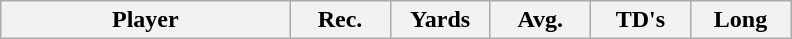<table class="wikitable sortable">
<tr>
<th bgcolor="#DDDDFF" width="26%">Player</th>
<th bgcolor="#DDDDFF" width="9%">Rec.</th>
<th bgcolor="#DDDDFF" width="9%">Yards</th>
<th bgcolor="#DDDDFF" width="9%">Avg.</th>
<th bgcolor="#DDDDFF" width="9%">TD's</th>
<th bgcolor="#DDDDFF" width="9%">Long</th>
</tr>
</table>
